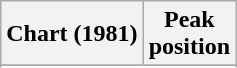<table class="wikitable sortable plainrowheaders" style="text-align:center">
<tr>
<th scope="col">Chart (1981)</th>
<th scope="col">Peak<br>position</th>
</tr>
<tr>
</tr>
<tr>
</tr>
</table>
